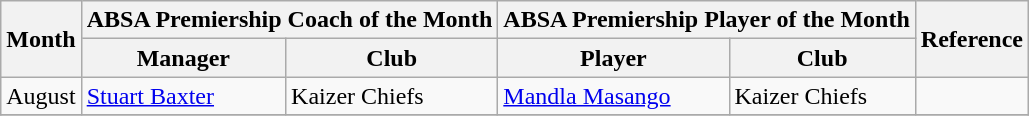<table class="wikitable">
<tr>
<th rowspan="2">Month</th>
<th colspan="2">ABSA Premiership Coach of the Month</th>
<th colspan="2">ABSA Premiership Player of the Month</th>
<th rowspan="2">Reference</th>
</tr>
<tr>
<th>Manager</th>
<th>Club</th>
<th>Player</th>
<th>Club</th>
</tr>
<tr>
<td>August</td>
<td> <a href='#'>Stuart Baxter</a></td>
<td>Kaizer Chiefs</td>
<td> <a href='#'>Mandla Masango</a></td>
<td>Kaizer Chiefs</td>
<td align=center></td>
</tr>
<tr>
</tr>
</table>
